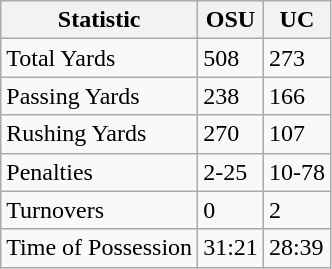<table class="wikitable">
<tr>
<th>Statistic</th>
<th>OSU</th>
<th>UC</th>
</tr>
<tr>
<td>Total Yards</td>
<td>508</td>
<td>273</td>
</tr>
<tr>
<td>Passing Yards</td>
<td>238</td>
<td>166</td>
</tr>
<tr>
<td>Rushing Yards</td>
<td>270</td>
<td>107</td>
</tr>
<tr>
<td>Penalties</td>
<td>2-25</td>
<td>10-78</td>
</tr>
<tr>
<td>Turnovers</td>
<td>0</td>
<td>2</td>
</tr>
<tr>
<td>Time of Possession</td>
<td>31:21</td>
<td>28:39</td>
</tr>
</table>
